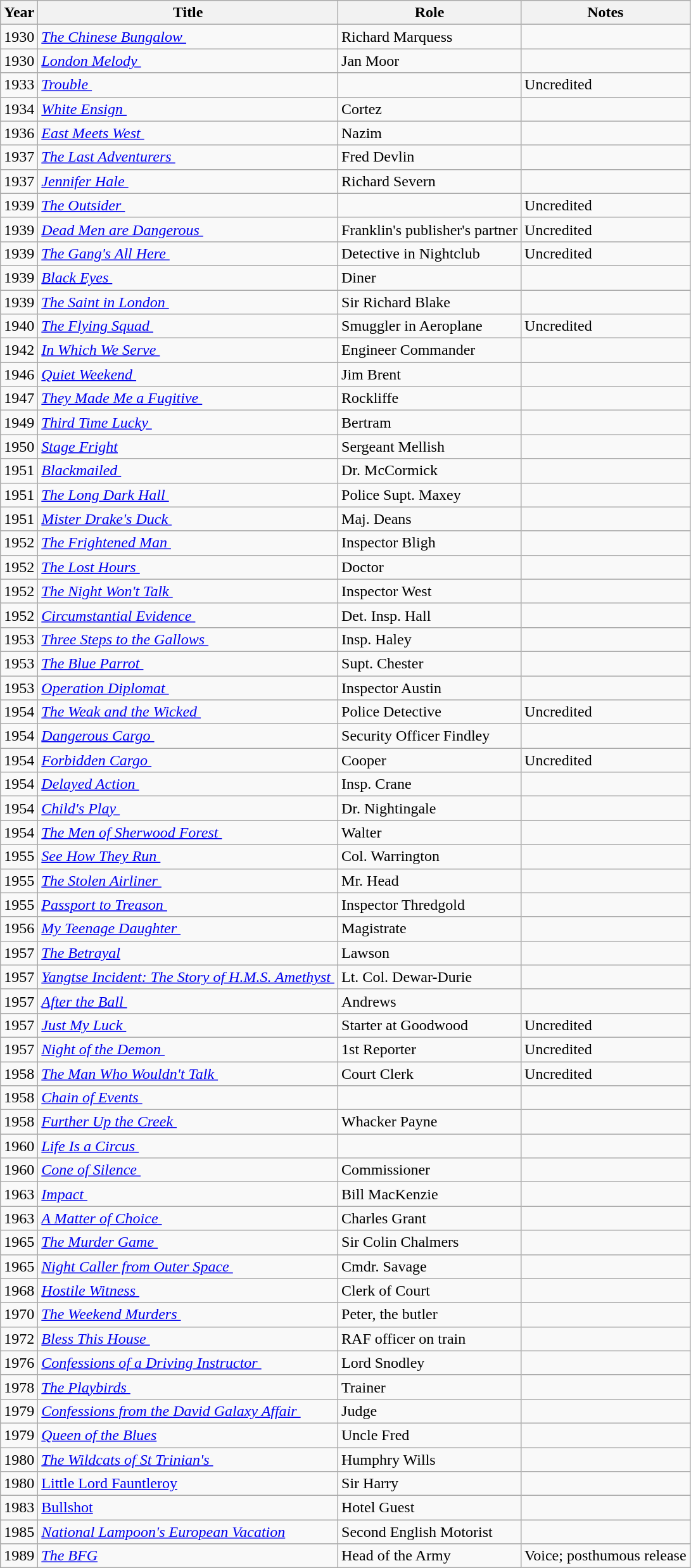<table class="wikitable">
<tr>
<th>Year</th>
<th>Title</th>
<th>Role</th>
<th>Notes</th>
</tr>
<tr>
<td>1930</td>
<td><em><a href='#'>The Chinese Bungalow </a></em></td>
<td>Richard Marquess</td>
<td></td>
</tr>
<tr>
<td>1930</td>
<td><em><a href='#'>London Melody&nbsp;</a></em></td>
<td>Jan Moor</td>
<td></td>
</tr>
<tr>
<td>1933</td>
<td><em><a href='#'>Trouble </a></em></td>
<td></td>
<td>Uncredited</td>
</tr>
<tr>
<td>1934</td>
<td><em><a href='#'>White Ensign </a></em></td>
<td>Cortez</td>
<td></td>
</tr>
<tr>
<td>1936</td>
<td><em><a href='#'>East Meets West </a></em></td>
<td>Nazim</td>
<td></td>
</tr>
<tr>
<td>1937</td>
<td><em><a href='#'>The Last Adventurers&nbsp;</a></em></td>
<td>Fred Devlin</td>
<td></td>
</tr>
<tr>
<td>1937</td>
<td><em><a href='#'>Jennifer Hale </a></em></td>
<td>Richard Severn</td>
<td></td>
</tr>
<tr>
<td>1939</td>
<td><em><a href='#'>The Outsider </a></em></td>
<td></td>
<td>Uncredited</td>
</tr>
<tr>
<td>1939</td>
<td><em><a href='#'>Dead Men are Dangerous&nbsp;</a></em></td>
<td>Franklin's publisher's partner</td>
<td>Uncredited</td>
</tr>
<tr>
<td>1939</td>
<td><em><a href='#'>The Gang's All Here </a></em></td>
<td>Detective in Nightclub</td>
<td>Uncredited</td>
</tr>
<tr>
<td>1939</td>
<td><em><a href='#'>Black Eyes </a></em></td>
<td>Diner</td>
<td></td>
</tr>
<tr>
<td>1939</td>
<td><em><a href='#'>The Saint in London&nbsp;</a></em></td>
<td>Sir Richard Blake</td>
<td></td>
</tr>
<tr>
<td>1940</td>
<td><em><a href='#'>The Flying Squad </a></em></td>
<td>Smuggler in Aeroplane</td>
<td>Uncredited</td>
</tr>
<tr>
<td>1942</td>
<td><em><a href='#'>In Which We Serve&nbsp;</a></em></td>
<td>Engineer Commander</td>
<td></td>
</tr>
<tr>
<td>1946</td>
<td><em><a href='#'>Quiet Weekend&nbsp;</a></em></td>
<td>Jim Brent</td>
<td></td>
</tr>
<tr>
<td>1947</td>
<td><em><a href='#'>They Made Me a Fugitive&nbsp;</a></em></td>
<td>Rockliffe</td>
<td></td>
</tr>
<tr>
<td>1949</td>
<td><em><a href='#'>Third Time Lucky </a></em></td>
<td>Bertram</td>
<td></td>
</tr>
<tr>
<td>1950</td>
<td><em><a href='#'>Stage Fright</a></em></td>
<td>Sergeant Mellish</td>
<td></td>
</tr>
<tr>
<td>1951</td>
<td><em><a href='#'>Blackmailed </a></em></td>
<td>Dr. McCormick</td>
<td></td>
</tr>
<tr>
<td>1951</td>
<td><em><a href='#'>The Long Dark Hall&nbsp;</a></em></td>
<td>Police Supt. Maxey</td>
<td></td>
</tr>
<tr>
<td>1951</td>
<td><em><a href='#'>Mister Drake's Duck&nbsp;</a></em></td>
<td>Maj. Deans</td>
<td></td>
</tr>
<tr>
<td>1952</td>
<td><em><a href='#'>The Frightened Man&nbsp;</a></em></td>
<td>Inspector Bligh</td>
<td></td>
</tr>
<tr>
<td>1952</td>
<td><em><a href='#'>The Lost Hours&nbsp;</a></em></td>
<td>Doctor</td>
<td></td>
</tr>
<tr>
<td>1952</td>
<td><em><a href='#'>The Night Won't Talk&nbsp;</a></em></td>
<td>Inspector West</td>
<td></td>
</tr>
<tr>
<td>1952</td>
<td><em><a href='#'>Circumstantial Evidence </a></em></td>
<td>Det. Insp. Hall</td>
<td></td>
</tr>
<tr>
<td>1953</td>
<td><em><a href='#'>Three Steps to the Gallows&nbsp;</a></em></td>
<td>Insp. Haley</td>
<td></td>
</tr>
<tr>
<td>1953</td>
<td><em><a href='#'>The Blue Parrot&nbsp;</a></em></td>
<td>Supt. Chester</td>
<td></td>
</tr>
<tr>
<td>1953</td>
<td><em><a href='#'>Operation Diplomat </a></em></td>
<td>Inspector Austin</td>
<td></td>
</tr>
<tr>
<td>1954</td>
<td><em><a href='#'>The Weak and the Wicked&nbsp;</a></em></td>
<td>Police Detective</td>
<td>Uncredited</td>
</tr>
<tr>
<td>1954</td>
<td><em><a href='#'>Dangerous Cargo&nbsp;</a></em></td>
<td>Security Officer Findley</td>
<td></td>
</tr>
<tr>
<td>1954</td>
<td><em><a href='#'>Forbidden Cargo </a></em></td>
<td>Cooper</td>
<td>Uncredited</td>
</tr>
<tr>
<td>1954</td>
<td><em><a href='#'>Delayed Action&nbsp;</a></em></td>
<td>Insp. Crane</td>
<td></td>
</tr>
<tr>
<td>1954</td>
<td><em><a href='#'>Child's Play </a></em></td>
<td>Dr. Nightingale</td>
<td></td>
</tr>
<tr>
<td>1954</td>
<td><em><a href='#'>The Men of Sherwood Forest&nbsp;</a></em></td>
<td>Walter</td>
<td></td>
</tr>
<tr>
<td>1955</td>
<td><em><a href='#'>See How They Run </a></em></td>
<td>Col. Warrington</td>
<td></td>
</tr>
<tr>
<td>1955</td>
<td><em><a href='#'>The Stolen Airliner&nbsp;</a></em></td>
<td>Mr. Head</td>
<td></td>
</tr>
<tr>
<td>1955</td>
<td><em><a href='#'>Passport to Treason&nbsp;</a></em></td>
<td>Inspector Thredgold</td>
<td></td>
</tr>
<tr>
<td>1956</td>
<td><em><a href='#'>My Teenage Daughter&nbsp;</a></em></td>
<td>Magistrate</td>
<td></td>
</tr>
<tr>
<td>1957</td>
<td><em><a href='#'>The Betrayal</a> </em></td>
<td>Lawson</td>
<td></td>
</tr>
<tr>
<td>1957</td>
<td><em><a href='#'>Yangtse Incident: The Story of H.M.S. Amethyst&nbsp;</a></em></td>
<td>Lt. Col. Dewar-Durie</td>
<td></td>
</tr>
<tr>
<td>1957</td>
<td><em><a href='#'>After the Ball </a></em></td>
<td>Andrews</td>
<td></td>
</tr>
<tr>
<td>1957</td>
<td><em><a href='#'>Just My Luck </a></em></td>
<td>Starter at Goodwood</td>
<td>Uncredited</td>
</tr>
<tr>
<td>1957</td>
<td><em><a href='#'>Night of the Demon&nbsp;</a></em></td>
<td>1st Reporter</td>
<td>Uncredited</td>
</tr>
<tr>
<td>1958</td>
<td><em><a href='#'>The Man Who Wouldn't Talk </a></em></td>
<td>Court Clerk</td>
<td>Uncredited</td>
</tr>
<tr>
<td>1958</td>
<td><em><a href='#'>Chain of Events&nbsp;</a></em></td>
<td></td>
<td></td>
</tr>
<tr>
<td>1958</td>
<td><em><a href='#'>Further Up the Creek&nbsp;</a></em></td>
<td>Whacker Payne</td>
<td></td>
</tr>
<tr>
<td>1960</td>
<td><em><a href='#'>Life Is a Circus </a></em></td>
<td></td>
<td></td>
</tr>
<tr>
<td>1960</td>
<td><em><a href='#'>Cone of Silence </a></em></td>
<td>Commissioner</td>
<td></td>
</tr>
<tr>
<td>1963</td>
<td><em><a href='#'>Impact </a></em></td>
<td>Bill MacKenzie</td>
<td></td>
</tr>
<tr>
<td>1963</td>
<td><em><a href='#'>A Matter of Choice&nbsp;</a></em></td>
<td>Charles Grant</td>
<td></td>
</tr>
<tr>
<td>1965</td>
<td><em><a href='#'>The Murder Game </a></em></td>
<td>Sir Colin Chalmers</td>
<td></td>
</tr>
<tr>
<td>1965</td>
<td><em><a href='#'>Night Caller from Outer Space&nbsp;</a></em></td>
<td>Cmdr. Savage</td>
<td></td>
</tr>
<tr>
<td>1968</td>
<td><em><a href='#'>Hostile Witness&nbsp;</a></em></td>
<td>Clerk of Court</td>
<td></td>
</tr>
<tr>
<td>1970</td>
<td><em><a href='#'>The Weekend Murders&nbsp;</a></em></td>
<td>Peter, the butler</td>
<td></td>
</tr>
<tr>
<td>1972</td>
<td><em><a href='#'>Bless This House </a></em></td>
<td>RAF officer on train</td>
<td></td>
</tr>
<tr>
<td>1976</td>
<td><em><a href='#'>Confessions of a Driving Instructor&nbsp;</a></em></td>
<td>Lord Snodley</td>
<td></td>
</tr>
<tr>
<td>1978</td>
<td><em><a href='#'>The Playbirds&nbsp;</a></em></td>
<td>Trainer</td>
<td></td>
</tr>
<tr>
<td>1979</td>
<td><em><a href='#'>Confessions from the David Galaxy Affair&nbsp;</a></em></td>
<td>Judge</td>
<td></td>
</tr>
<tr>
<td>1979</td>
<td><em><a href='#'>Queen of the Blues</a></em></td>
<td>Uncle Fred</td>
<td></td>
</tr>
<tr>
<td>1980</td>
<td><em><a href='#'>The Wildcats of St Trinian's&nbsp;</a></em></td>
<td>Humphry Wills</td>
<td></td>
</tr>
<tr>
<td>1980</td>
<td><em><a href='#'></em>Little Lord Fauntleroy<em></a></em></td>
<td>Sir Harry</td>
<td></td>
</tr>
<tr>
<td>1983</td>
<td><em><a href='#'></em>Bullshot<em></a></em></td>
<td>Hotel Guest</td>
<td></td>
</tr>
<tr>
<td>1985</td>
<td><em><a href='#'>National Lampoon's European Vacation</a></em></td>
<td>Second English Motorist</td>
<td></td>
</tr>
<tr>
<td>1989</td>
<td><em><a href='#'>The BFG</a></em></td>
<td>Head of the Army</td>
<td>Voice; posthumous release</td>
</tr>
</table>
